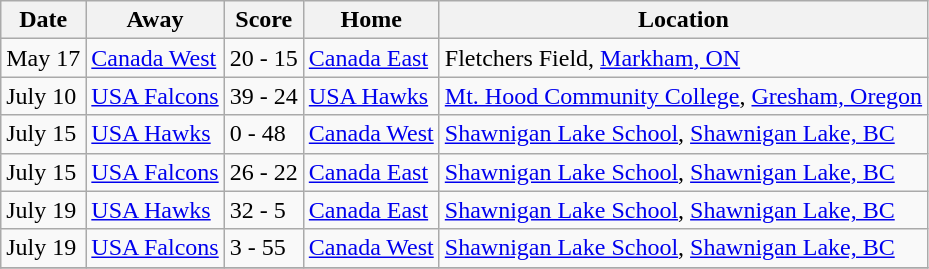<table class="wikitable">
<tr>
<th><strong>Date</strong></th>
<th><strong>Away</strong></th>
<th><strong>Score</strong></th>
<th><strong>Home</strong></th>
<th><strong>Location</strong></th>
</tr>
<tr>
<td>May 17</td>
<td><a href='#'>Canada West</a></td>
<td>20 - 15</td>
<td><a href='#'>Canada East</a></td>
<td>Fletchers Field, <a href='#'>Markham, ON</a></td>
</tr>
<tr>
<td>July 10</td>
<td><a href='#'>USA Falcons</a></td>
<td>39 - 24</td>
<td><a href='#'>USA Hawks</a></td>
<td><a href='#'>Mt. Hood Community College</a>, <a href='#'>Gresham, Oregon</a></td>
</tr>
<tr>
<td>July 15</td>
<td><a href='#'>USA Hawks</a></td>
<td>0 - 48</td>
<td><a href='#'>Canada West</a></td>
<td><a href='#'>Shawnigan Lake School</a>, <a href='#'>Shawnigan Lake, BC</a></td>
</tr>
<tr>
<td>July 15</td>
<td><a href='#'>USA Falcons</a></td>
<td>26 - 22</td>
<td><a href='#'>Canada East</a></td>
<td><a href='#'>Shawnigan Lake School</a>, <a href='#'>Shawnigan Lake, BC</a></td>
</tr>
<tr>
<td>July 19</td>
<td><a href='#'>USA Hawks</a></td>
<td>32 - 5</td>
<td><a href='#'>Canada East</a></td>
<td><a href='#'>Shawnigan Lake School</a>, <a href='#'>Shawnigan Lake, BC</a></td>
</tr>
<tr>
<td>July 19</td>
<td><a href='#'>USA Falcons</a></td>
<td>3 - 55</td>
<td><a href='#'>Canada West</a></td>
<td><a href='#'>Shawnigan Lake School</a>, <a href='#'>Shawnigan Lake, BC</a></td>
</tr>
<tr>
</tr>
</table>
